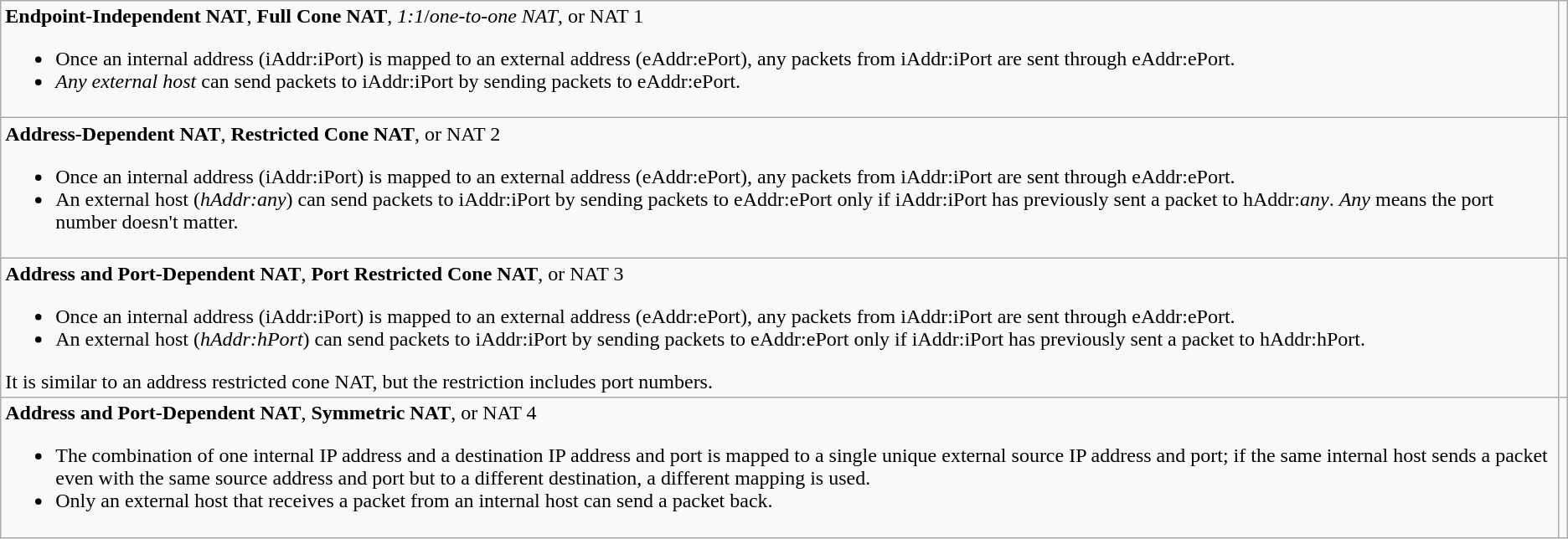<table class="wikitable">
<tr>
<td><strong>Endpoint-Independent NAT</strong>, <strong>Full Cone NAT</strong>, <em>1:1</em>/<em>one-to-one NAT</em>, or NAT 1<br><ul><li>Once an internal address (iAddr:iPort) is mapped to an external address (eAddr:ePort), any packets from iAddr:iPort are sent through eAddr:ePort.</li><li><em>Any external host</em> can send packets to iAddr:iPort by sending packets to eAddr:ePort.</li></ul></td>
<td></td>
</tr>
<tr>
<td><strong>Address-Dependent NAT</strong>, <strong>Restricted Cone NAT</strong>, or NAT 2<br><ul><li>Once an internal address (iAddr:iPort) is mapped to an external address (eAddr:ePort), any packets from iAddr:iPort are sent through eAddr:ePort.</li><li>An external host (<em>hAddr:any</em>) can send packets to iAddr:iPort by sending packets to eAddr:ePort only if iAddr:iPort has previously sent a packet to hAddr:<em>any</em>. <em>Any</em> means the port number doesn't matter.</li></ul></td>
<td></td>
</tr>
<tr>
<td><strong>Address and Port-Dependent NAT</strong>, <strong>Port Restricted Cone NAT</strong>, or NAT 3<br><ul><li>Once an internal address (iAddr:iPort) is mapped to an external address (eAddr:ePort), any packets from iAddr:iPort are sent through eAddr:ePort.</li><li>An external host (<em>hAddr:hPort</em>) can send packets to iAddr:iPort by sending packets to eAddr:ePort only if iAddr:iPort has previously sent a packet to hAddr:hPort.</li></ul>It is similar to an address restricted cone NAT, but the restriction includes port numbers.</td>
<td></td>
</tr>
<tr>
<td><strong>Address and Port-Dependent NAT</strong>, <strong>Symmetric NAT</strong>, or NAT 4<br><ul><li>The combination of one internal IP address and a destination IP address and port is mapped to a single unique external source IP address and port; if the same internal host sends a packet even with the same source address and port but to a different destination, a different mapping is used.</li><li>Only an external host that receives a packet from an internal host can send a packet back.</li></ul></td>
<td></td>
</tr>
</table>
